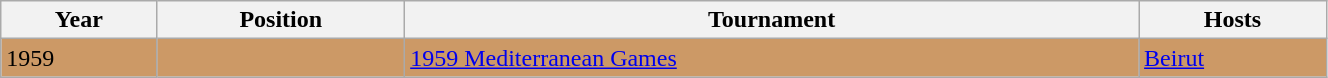<table class="wikitable" width=70%>
<tr>
<th>Year</th>
<th>Position</th>
<th>Tournament</th>
<th>Hosts</th>
</tr>
<tr valign="top" bgcolor="#cc9966">
<td>1959</td>
<td></td>
<td><a href='#'>1959 Mediterranean Games</a></td>
<td><a href='#'>Beirut</a></td>
</tr>
</table>
